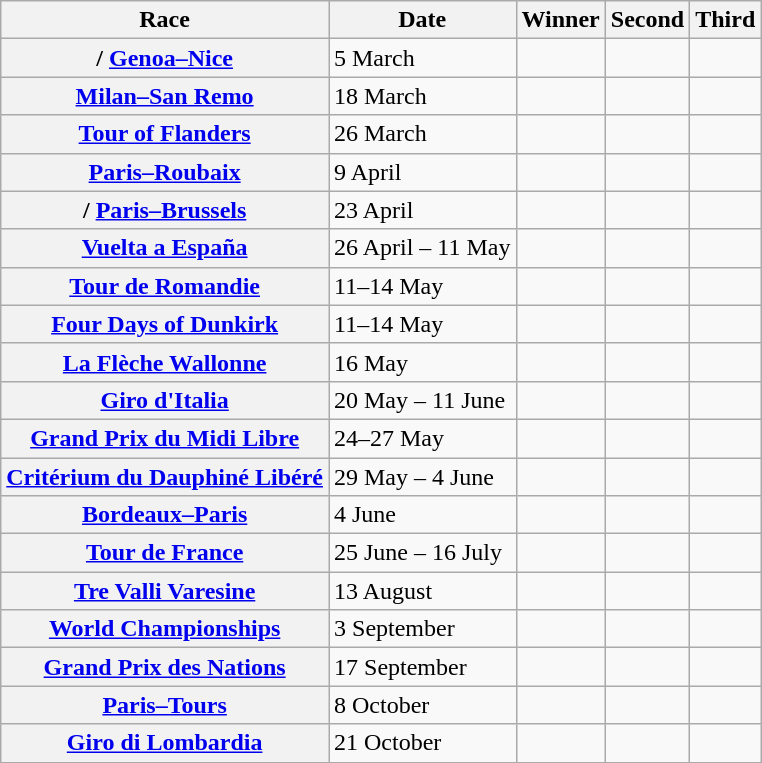<table class="wikitable plainrowheaders">
<tr>
<th scope="col">Race</th>
<th scope="col">Date</th>
<th scope="col">Winner</th>
<th scope="col">Second</th>
<th scope="col">Third</th>
</tr>
<tr>
<th scope="row">/ <a href='#'>Genoa–Nice</a></th>
<td>5 March</td>
<td></td>
<td></td>
<td></td>
</tr>
<tr>
<th scope="row"> <a href='#'>Milan–San Remo</a></th>
<td>18 March</td>
<td></td>
<td></td>
<td></td>
</tr>
<tr>
<th scope="row"> <a href='#'>Tour of Flanders</a></th>
<td>26 March</td>
<td></td>
<td></td>
<td></td>
</tr>
<tr>
<th scope="row"> <a href='#'>Paris–Roubaix</a></th>
<td>9 April</td>
<td></td>
<td></td>
<td></td>
</tr>
<tr>
<th scope="row">/ <a href='#'>Paris–Brussels</a></th>
<td>23 April</td>
<td></td>
<td></td>
<td></td>
</tr>
<tr>
<th scope="row"> <a href='#'>Vuelta a España</a></th>
<td>26 April – 11 May</td>
<td></td>
<td></td>
<td></td>
</tr>
<tr>
<th scope="row"> <a href='#'>Tour de Romandie</a></th>
<td>11–14 May</td>
<td></td>
<td></td>
<td></td>
</tr>
<tr>
<th scope="row"> <a href='#'>Four Days of Dunkirk</a></th>
<td>11–14 May</td>
<td></td>
<td></td>
<td></td>
</tr>
<tr>
<th scope="row"> <a href='#'>La Flèche Wallonne</a></th>
<td>16 May</td>
<td></td>
<td></td>
<td></td>
</tr>
<tr>
<th scope="row"> <a href='#'>Giro d'Italia</a></th>
<td>20 May – 11 June</td>
<td></td>
<td></td>
<td></td>
</tr>
<tr>
<th scope="row"> <a href='#'>Grand Prix du Midi Libre</a></th>
<td>24–27 May</td>
<td></td>
<td></td>
<td></td>
</tr>
<tr>
<th scope="row"> <a href='#'>Critérium du Dauphiné Libéré</a></th>
<td>29 May – 4 June</td>
<td></td>
<td></td>
<td></td>
</tr>
<tr>
<th scope="row"> <a href='#'>Bordeaux–Paris</a></th>
<td>4 June</td>
<td></td>
<td></td>
<td></td>
</tr>
<tr>
<th scope="row"> <a href='#'>Tour de France</a></th>
<td>25 June – 16 July</td>
<td></td>
<td></td>
<td></td>
</tr>
<tr>
<th scope="row"> <a href='#'>Tre Valli Varesine</a></th>
<td>13 August</td>
<td></td>
<td></td>
<td></td>
</tr>
<tr>
<th scope="row"> <a href='#'>World Championships</a></th>
<td>3 September</td>
<td></td>
<td></td>
<td></td>
</tr>
<tr>
<th scope="row"> <a href='#'>Grand Prix des Nations</a></th>
<td>17 September</td>
<td></td>
<td></td>
<td></td>
</tr>
<tr>
<th scope="row"> <a href='#'>Paris–Tours</a></th>
<td>8 October</td>
<td></td>
<td></td>
<td></td>
</tr>
<tr>
<th scope="row"> <a href='#'>Giro di Lombardia</a></th>
<td>21 October</td>
<td></td>
<td></td>
<td></td>
</tr>
</table>
